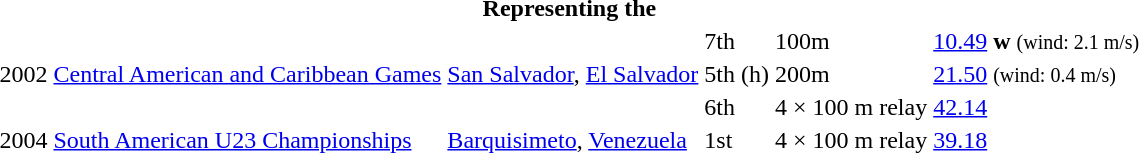<table>
<tr>
<th colspan="6">Representing the </th>
</tr>
<tr>
<td rowspan=3>2002</td>
<td rowspan=3><a href='#'>Central American and Caribbean Games</a></td>
<td rowspan=3><a href='#'>San Salvador</a>, <a href='#'>El Salvador</a></td>
<td>7th</td>
<td>100m</td>
<td><a href='#'>10.49</a> <strong>w</strong> <small>(wind: 2.1 m/s)</small></td>
</tr>
<tr>
<td>5th (h)</td>
<td>200m</td>
<td><a href='#'>21.50</a> <small>(wind: 0.4 m/s)</small></td>
</tr>
<tr>
<td>6th</td>
<td>4 × 100 m relay</td>
<td><a href='#'>42.14</a></td>
</tr>
<tr>
<td>2004</td>
<td><a href='#'>South American U23 Championships</a></td>
<td><a href='#'>Barquisimeto</a>, <a href='#'>Venezuela</a></td>
<td>1st </td>
<td>4 × 100 m relay</td>
<td><a href='#'>39.18</a></td>
</tr>
</table>
